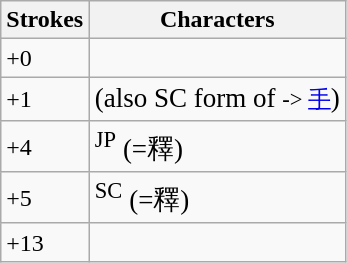<table class="wikitable">
<tr>
<th>Strokes</th>
<th>Characters</th>
</tr>
<tr>
<td>+0</td>
<td style="font-size: large;"></td>
</tr>
<tr>
<td>+1</td>
<td style="font-size: large;"> (also SC form of  <small>-> <a href='#'>手</a></small>)</td>
</tr>
<tr>
<td>+4</td>
<td style="font-size: large;"><sup>JP</sup> (=釋)</td>
</tr>
<tr>
<td>+5</td>
<td style="font-size: large;"> <sup>SC</sup> (=釋)</td>
</tr>
<tr>
<td>+13</td>
<td style="font-size: large;"></td>
</tr>
</table>
